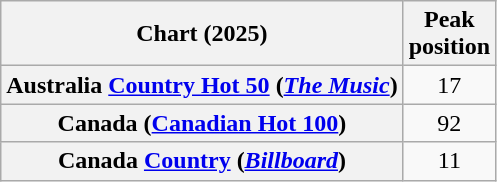<table class="wikitable sortable plainrowheaders" style="text-align:center;">
<tr>
<th scope="col">Chart (2025)</th>
<th scope="col">Peak<br>position</th>
</tr>
<tr>
<th scope="row">Australia <a href='#'>Country Hot 50</a> (<em><a href='#'>The Music</a></em>)</th>
<td>17</td>
</tr>
<tr>
<th scope="row">Canada (<a href='#'>Canadian Hot 100</a>)</th>
<td>92</td>
</tr>
<tr>
<th scope="row">Canada <a href='#'>Country</a> (<em><a href='#'>Billboard</a></em>)</th>
<td>11</td>
</tr>
</table>
